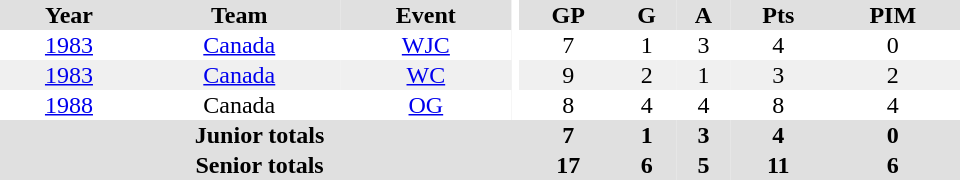<table border="0" cellpadding="1" cellspacing="0" ID="Table3" style="text-align:center; width:40em">
<tr bgcolor="#e0e0e0">
<th>Year</th>
<th>Team</th>
<th>Event</th>
<th rowspan="102" bgcolor="#ffffff"></th>
<th>GP</th>
<th>G</th>
<th>A</th>
<th>Pts</th>
<th>PIM</th>
</tr>
<tr>
<td><a href='#'>1983</a></td>
<td><a href='#'>Canada</a></td>
<td><a href='#'>WJC</a></td>
<td>7</td>
<td>1</td>
<td>3</td>
<td>4</td>
<td>0</td>
</tr>
<tr bgcolor="#f0f0f0">
<td><a href='#'>1983</a></td>
<td><a href='#'>Canada</a></td>
<td><a href='#'>WC</a></td>
<td>9</td>
<td>2</td>
<td>1</td>
<td>3</td>
<td>2</td>
</tr>
<tr>
<td><a href='#'>1988</a></td>
<td>Canada</td>
<td><a href='#'>OG</a></td>
<td>8</td>
<td>4</td>
<td>4</td>
<td>8</td>
<td>4</td>
</tr>
<tr bgcolor="#e0e0e0">
<th colspan="4">Junior totals</th>
<th>7</th>
<th>1</th>
<th>3</th>
<th>4</th>
<th>0</th>
</tr>
<tr bgcolor="#e0e0e0">
<th colspan="4">Senior totals</th>
<th>17</th>
<th>6</th>
<th>5</th>
<th>11</th>
<th>6</th>
</tr>
</table>
